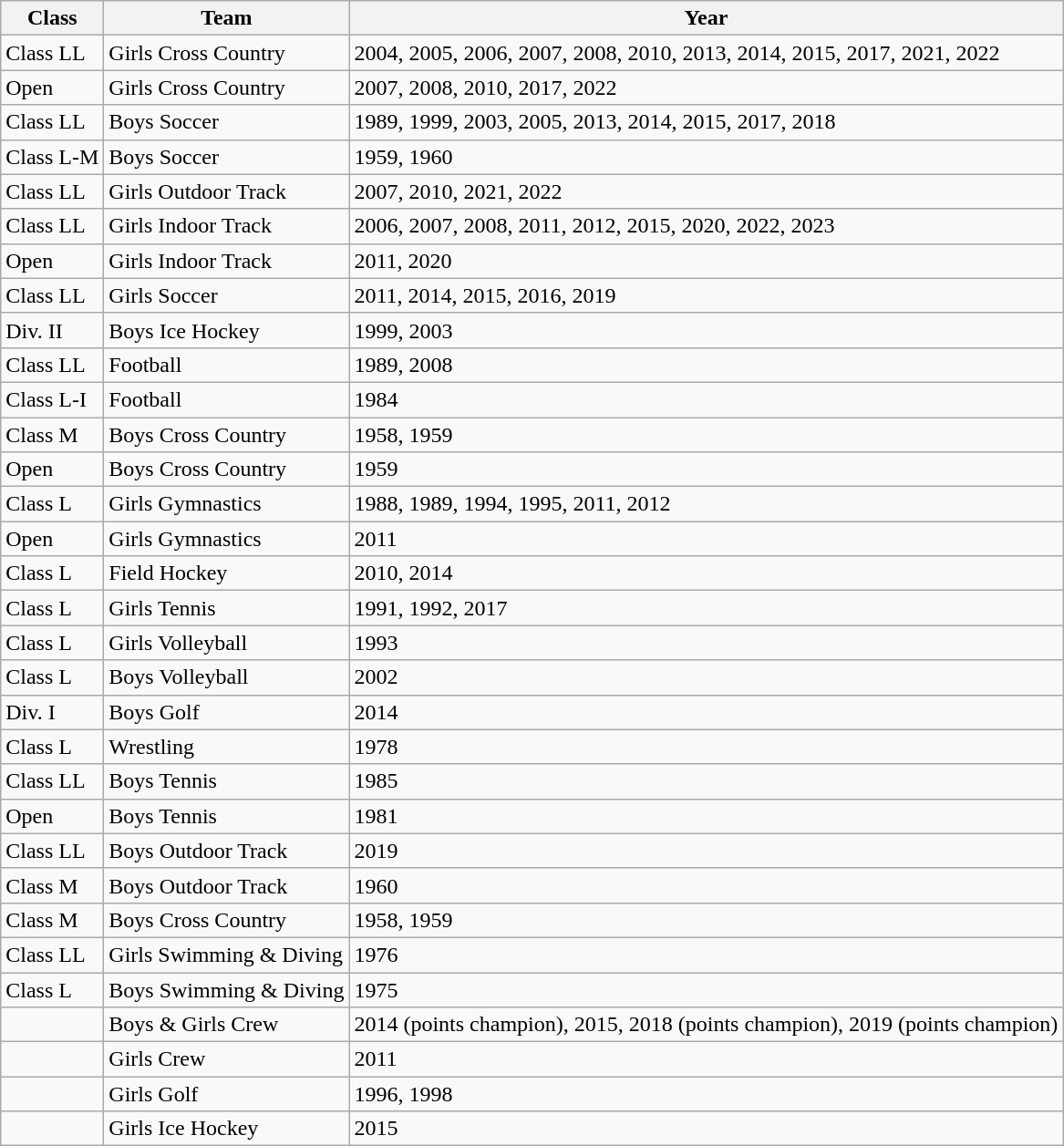<table class="wikitable">
<tr>
<th>Class</th>
<th>Team</th>
<th>Year</th>
</tr>
<tr>
<td>Class LL</td>
<td>Girls Cross Country</td>
<td>2004, 2005, 2006, 2007, 2008, 2010, 2013, 2014, 2015, 2017, 2021, 2022</td>
</tr>
<tr>
<td>Open</td>
<td>Girls Cross Country</td>
<td>2007, 2008, 2010, 2017, 2022</td>
</tr>
<tr>
<td>Class LL</td>
<td>Boys Soccer</td>
<td>1989, 1999, 2003, 2005, 2013, 2014, 2015, 2017, 2018</td>
</tr>
<tr>
<td>Class L-M</td>
<td>Boys Soccer</td>
<td>1959, 1960</td>
</tr>
<tr>
<td>Class LL</td>
<td>Girls Outdoor Track</td>
<td>2007, 2010, 2021, 2022</td>
</tr>
<tr>
<td>Class LL</td>
<td>Girls Indoor Track</td>
<td>2006, 2007, 2008, 2011, 2012, 2015, 2020, 2022, 2023</td>
</tr>
<tr>
<td>Open</td>
<td>Girls Indoor Track</td>
<td>2011, 2020</td>
</tr>
<tr>
<td>Class LL</td>
<td>Girls Soccer</td>
<td>2011, 2014, 2015, 2016, 2019</td>
</tr>
<tr>
<td>Div. II</td>
<td>Boys Ice Hockey</td>
<td>1999, 2003</td>
</tr>
<tr>
<td>Class LL</td>
<td>Football</td>
<td>1989, 2008</td>
</tr>
<tr>
<td>Class L-I</td>
<td>Football</td>
<td>1984</td>
</tr>
<tr>
<td>Class M</td>
<td>Boys Cross Country</td>
<td>1958, 1959</td>
</tr>
<tr>
<td>Open</td>
<td>Boys Cross Country</td>
<td>1959</td>
</tr>
<tr>
<td>Class L</td>
<td>Girls Gymnastics</td>
<td>1988, 1989, 1994, 1995, 2011, 2012</td>
</tr>
<tr>
<td>Open</td>
<td>Girls Gymnastics</td>
<td>2011</td>
</tr>
<tr>
<td>Class L</td>
<td>Field Hockey</td>
<td>2010, 2014</td>
</tr>
<tr>
<td>Class L</td>
<td>Girls Tennis</td>
<td>1991, 1992, 2017</td>
</tr>
<tr>
<td>Class L</td>
<td>Girls Volleyball</td>
<td>1993</td>
</tr>
<tr>
<td>Class L</td>
<td>Boys Volleyball</td>
<td>2002</td>
</tr>
<tr>
<td>Div. I</td>
<td>Boys Golf</td>
<td>2014</td>
</tr>
<tr>
<td>Class L</td>
<td>Wrestling</td>
<td>1978</td>
</tr>
<tr>
<td>Class LL</td>
<td>Boys Tennis</td>
<td>1985</td>
</tr>
<tr>
<td>Open</td>
<td>Boys Tennis</td>
<td>1981</td>
</tr>
<tr>
<td>Class LL</td>
<td>Boys Outdoor Track</td>
<td>2019</td>
</tr>
<tr>
<td>Class M</td>
<td>Boys Outdoor Track</td>
<td>1960</td>
</tr>
<tr>
<td>Class M</td>
<td>Boys Cross Country</td>
<td>1958, 1959</td>
</tr>
<tr>
<td>Class LL</td>
<td>Girls Swimming & Diving</td>
<td>1976</td>
</tr>
<tr>
<td>Class L</td>
<td>Boys Swimming & Diving</td>
<td>1975</td>
</tr>
<tr>
<td></td>
<td>Boys & Girls Crew</td>
<td>2014 (points champion), 2015, 2018 (points champion), 2019 (points champion)</td>
</tr>
<tr>
<td></td>
<td>Girls Crew</td>
<td>2011</td>
</tr>
<tr>
<td></td>
<td>Girls Golf</td>
<td>1996, 1998</td>
</tr>
<tr>
<td></td>
<td>Girls Ice Hockey</td>
<td>2015</td>
</tr>
</table>
